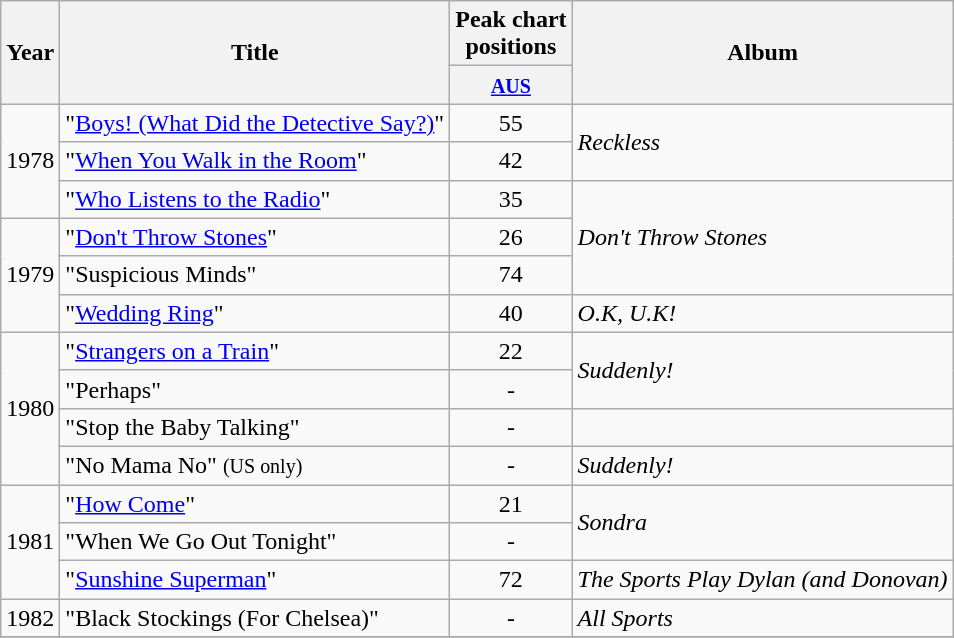<table class="wikitable plainrowheaders">
<tr>
<th rowspan="2"  width="1em">Year</th>
<th rowspan="2">Title</th>
<th colspan="1">Peak chart<br>positions</th>
<th rowspan="2">Album</th>
</tr>
<tr>
<th scope="col" style="text-align:center;"><small><a href='#'>AUS</a></small><br></th>
</tr>
<tr>
<td rowspan="3">1978</td>
<td>"<a href='#'>Boys! (What Did the Detective Say?)</a>"</td>
<td align="center">55</td>
<td rowspan="2"><em>Reckless</em></td>
</tr>
<tr>
<td>"<a href='#'>When You Walk in the Room</a>"</td>
<td align="center">42</td>
</tr>
<tr>
<td>"<a href='#'>Who Listens to the Radio</a>"</td>
<td align="center">35</td>
<td rowspan="3"><em>Don't Throw Stones</em></td>
</tr>
<tr>
<td rowspan="3">1979</td>
<td>"<a href='#'>Don't Throw Stones</a>"</td>
<td align="center">26</td>
</tr>
<tr>
<td>"Suspicious Minds"</td>
<td align="center">74</td>
</tr>
<tr>
<td>"<a href='#'>Wedding Ring</a>"</td>
<td align="center">40</td>
<td><em>O.K, U.K!</em></td>
</tr>
<tr>
<td rowspan="4">1980</td>
<td>"<a href='#'>Strangers on a Train</a>"</td>
<td align="center">22</td>
<td rowspan="2"><em>Suddenly!</em></td>
</tr>
<tr>
<td>"Perhaps"</td>
<td align="center">-</td>
</tr>
<tr>
<td>"Stop the Baby Talking"</td>
<td align="center">-</td>
<td></td>
</tr>
<tr>
<td>"No Mama No" <small>(US only)</small></td>
<td align="center">-</td>
<td><em>Suddenly!</em></td>
</tr>
<tr>
<td rowspan="3">1981</td>
<td>"<a href='#'>How Come</a>"</td>
<td align="center">21</td>
<td rowspan="2"><em>Sondra</em></td>
</tr>
<tr>
<td>"When We Go Out Tonight"</td>
<td align="center">-</td>
</tr>
<tr>
<td>"<a href='#'>Sunshine Superman</a>"</td>
<td align="center">72</td>
<td><em>The Sports Play Dylan (and Donovan)</em></td>
</tr>
<tr>
<td rowspan="1">1982</td>
<td>"Black Stockings (For Chelsea)"</td>
<td align="center">-</td>
<td rowspan="1"><em>All Sports</em></td>
</tr>
<tr>
</tr>
</table>
